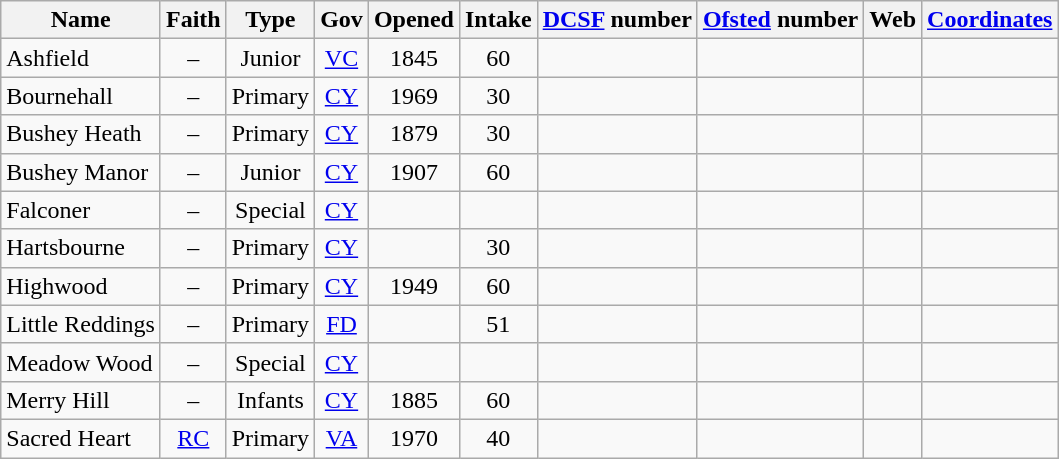<table class="wikitable" style="text-align:center">
<tr>
<th>Name</th>
<th>Faith</th>
<th>Type</th>
<th>Gov</th>
<th>Opened</th>
<th>Intake</th>
<th><a href='#'>DCSF</a> number</th>
<th><a href='#'>Ofsted</a> number</th>
<th>Web</th>
<th><a href='#'>Coordinates</a></th>
</tr>
<tr>
<td align="left">Ashfield</td>
<td>–</td>
<td>Junior</td>
<td><a href='#'>VC</a></td>
<td>1845</td>
<td>60</td>
<td></td>
<td></td>
<td></td>
<td></td>
</tr>
<tr>
<td align="left">Bournehall</td>
<td>–</td>
<td>Primary</td>
<td><a href='#'>CY</a></td>
<td>1969</td>
<td>30</td>
<td></td>
<td></td>
<td></td>
<td></td>
</tr>
<tr>
<td align="left">Bushey Heath</td>
<td>–</td>
<td>Primary</td>
<td><a href='#'>CY</a></td>
<td>1879</td>
<td>30</td>
<td></td>
<td></td>
<td></td>
<td></td>
</tr>
<tr>
<td align="left">Bushey Manor</td>
<td>–</td>
<td>Junior</td>
<td><a href='#'>CY</a></td>
<td>1907</td>
<td>60</td>
<td></td>
<td></td>
<td></td>
<td></td>
</tr>
<tr>
<td align="left">Falconer</td>
<td>–</td>
<td>Special</td>
<td><a href='#'>CY</a></td>
<td></td>
<td></td>
<td></td>
<td></td>
<td></td>
<td></td>
</tr>
<tr>
<td align="left">Hartsbourne</td>
<td>–</td>
<td>Primary</td>
<td><a href='#'>CY</a></td>
<td></td>
<td>30</td>
<td></td>
<td></td>
<td></td>
<td></td>
</tr>
<tr>
<td align="left">Highwood</td>
<td>–</td>
<td>Primary</td>
<td><a href='#'>CY</a></td>
<td>1949</td>
<td>60</td>
<td></td>
<td></td>
<td></td>
<td></td>
</tr>
<tr>
<td align="left">Little Reddings</td>
<td>–</td>
<td>Primary</td>
<td><a href='#'>FD</a></td>
<td></td>
<td>51</td>
<td></td>
<td></td>
<td></td>
<td></td>
</tr>
<tr>
<td align="left">Meadow Wood</td>
<td>–</td>
<td>Special</td>
<td><a href='#'>CY</a></td>
<td></td>
<td></td>
<td></td>
<td></td>
<td></td>
<td></td>
</tr>
<tr>
<td align="left">Merry Hill</td>
<td>–</td>
<td>Infants</td>
<td><a href='#'>CY</a></td>
<td>1885</td>
<td>60</td>
<td></td>
<td></td>
<td></td>
<td></td>
</tr>
<tr>
<td align="left">Sacred Heart</td>
<td><a href='#'>RC</a></td>
<td>Primary</td>
<td><a href='#'>VA</a></td>
<td>1970</td>
<td>40</td>
<td></td>
<td></td>
<td></td>
<td></td>
</tr>
</table>
